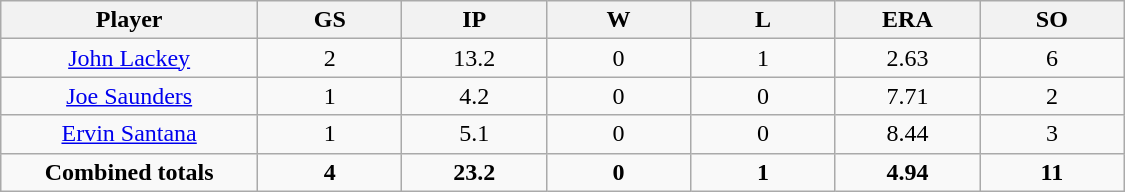<table class="wikitable sortable">
<tr>
<th bgcolor="#DDDDFF" width="16%">Player</th>
<th bgcolor="#DDDDFF" width="9%">GS</th>
<th bgcolor="#DDDDFF" width="9%">IP</th>
<th bgcolor="#DDDDFF" width="9%">W</th>
<th bgcolor="#DDDDFF" width="9%">L</th>
<th bgcolor="#DDDDFF" width="9%">ERA</th>
<th bgcolor="#DDDDFF" width="9%">SO</th>
</tr>
<tr align=center>
<td><a href='#'>John Lackey</a></td>
<td>2</td>
<td>13.2</td>
<td>0</td>
<td>1</td>
<td>2.63</td>
<td>6</td>
</tr>
<tr align=center>
<td><a href='#'>Joe Saunders</a></td>
<td>1</td>
<td>4.2</td>
<td>0</td>
<td>0</td>
<td>7.71</td>
<td>2</td>
</tr>
<tr align=center>
<td><a href='#'>Ervin Santana</a></td>
<td>1</td>
<td>5.1</td>
<td>0</td>
<td>0</td>
<td>8.44</td>
<td>3</td>
</tr>
<tr align=center>
<td><strong>Combined totals</strong></td>
<td><strong>4</strong></td>
<td><strong>23.2</strong></td>
<td><strong>0</strong></td>
<td><strong>1</strong></td>
<td><strong>4.94</strong></td>
<td><strong>11</strong></td>
</tr>
</table>
